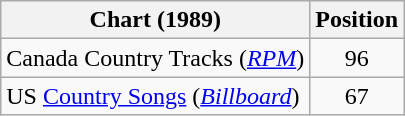<table class="wikitable sortable">
<tr>
<th scope="col">Chart (1989)</th>
<th scope="col">Position</th>
</tr>
<tr>
<td>Canada Country Tracks (<em><a href='#'>RPM</a></em>)</td>
<td align="center">96</td>
</tr>
<tr>
<td>US <a href='#'>Country Songs</a> (<em><a href='#'>Billboard</a></em>)</td>
<td align="center">67</td>
</tr>
</table>
